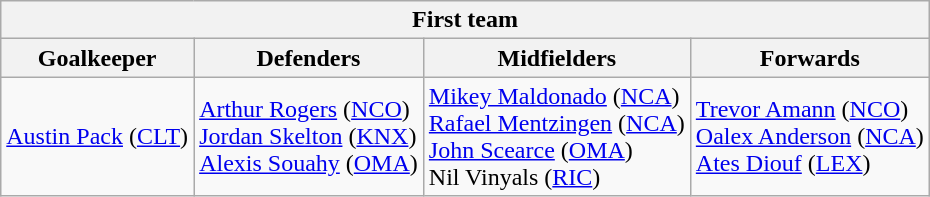<table class="wikitable">
<tr>
<th colspan="4">First team</th>
</tr>
<tr>
<th>Goalkeeper</th>
<th>Defenders</th>
<th>Midfielders</th>
<th>Forwards</th>
</tr>
<tr>
<td> <a href='#'>Austin Pack</a> (<a href='#'>CLT</a>)</td>
<td> <a href='#'>Arthur Rogers</a> (<a href='#'>NCO</a>)<br> <a href='#'>Jordan Skelton</a> (<a href='#'>KNX</a>)<br> <a href='#'>Alexis Souahy</a> (<a href='#'>OMA</a>)</td>
<td> <a href='#'>Mikey Maldonado</a> (<a href='#'>NCA</a>)<br> <a href='#'>Rafael Mentzingen</a> (<a href='#'>NCA</a>)<br> <a href='#'>John Scearce</a> (<a href='#'>OMA</a>)<br> Nil Vinyals (<a href='#'>RIC</a>)</td>
<td> <a href='#'>Trevor Amann</a> (<a href='#'>NCO</a>)<br> <a href='#'>Oalex Anderson</a> (<a href='#'>NCA</a>)<br> <a href='#'>Ates Diouf</a> (<a href='#'>LEX</a>)</td>
</tr>
</table>
